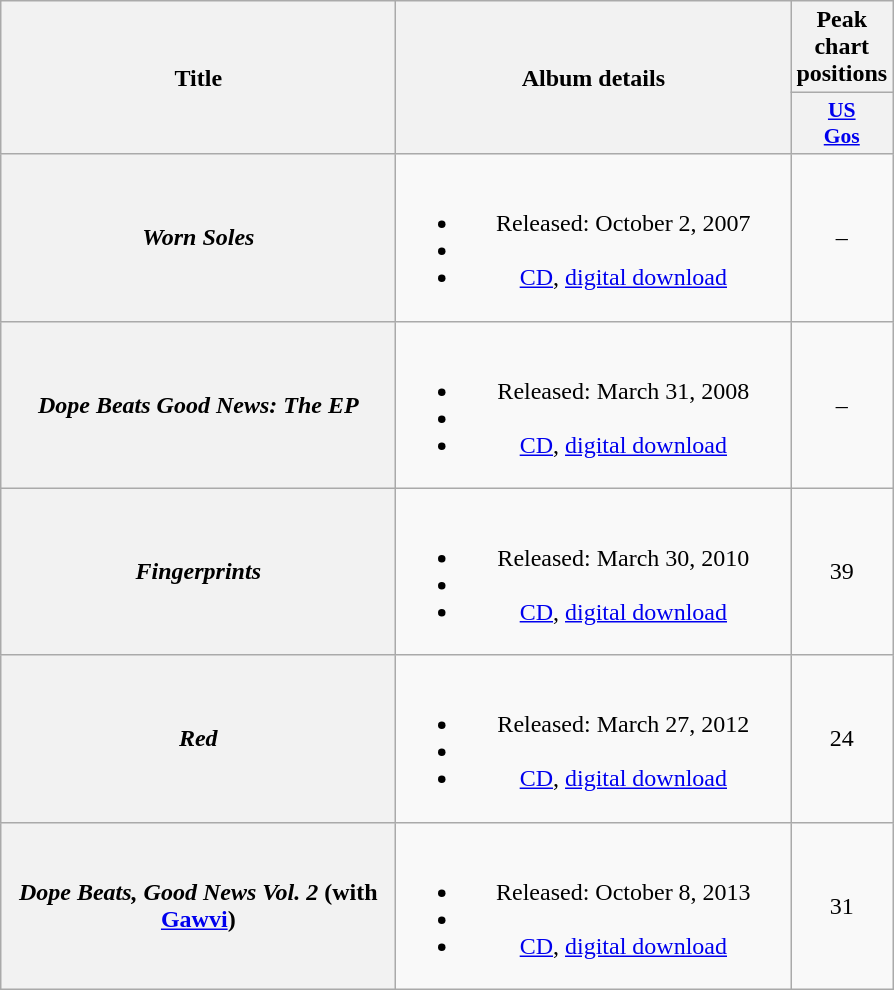<table class="wikitable plainrowheaders" style="text-align:center;">
<tr>
<th scope="col" rowspan="2" style="width:16em;">Title</th>
<th scope="col" rowspan="2" style="width:16em;">Album details</th>
<th scope="col" colspan="1">Peak chart positions</th>
</tr>
<tr>
<th style="width:3em; font-size:90%"><a href='#'>US<br>Gos</a></th>
</tr>
<tr>
<th scope="row"><em>Worn Soles</em></th>
<td><br><ul><li>Released: October 2, 2007</li><li></li><li><a href='#'>CD</a>, <a href='#'>digital download</a></li></ul></td>
<td>–</td>
</tr>
<tr>
<th scope="row"><em>Dope Beats Good News: The EP</em></th>
<td><br><ul><li>Released: March 31, 2008</li><li></li><li><a href='#'>CD</a>, <a href='#'>digital download</a></li></ul></td>
<td>–</td>
</tr>
<tr>
<th scope="row"><em>Fingerprints</em></th>
<td><br><ul><li>Released: March 30, 2010</li><li></li><li><a href='#'>CD</a>, <a href='#'>digital download</a></li></ul></td>
<td>39</td>
</tr>
<tr>
<th scope="row"><em>Red</em></th>
<td><br><ul><li>Released: March 27, 2012</li><li></li><li><a href='#'>CD</a>, <a href='#'>digital download</a></li></ul></td>
<td>24</td>
</tr>
<tr>
<th scope="row"><em>Dope Beats, Good News Vol. 2</em> (with <a href='#'>Gawvi</a>)</th>
<td><br><ul><li>Released: October 8, 2013</li><li></li><li><a href='#'>CD</a>, <a href='#'>digital download</a></li></ul></td>
<td>31</td>
</tr>
</table>
